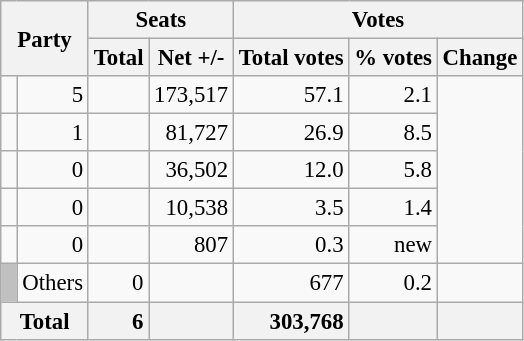<table class="wikitable" style="text-align:right; font-size:95%;">
<tr>
<th colspan="2" rowspan="2">Party</th>
<th colspan="2">Seats</th>
<th colspan="3">Votes</th>
</tr>
<tr>
<th>Total</th>
<th>Net +/-</th>
<th>Total votes</th>
<th>% votes</th>
<th>Change</th>
</tr>
<tr>
<td></td>
<td>5</td>
<td></td>
<td>173,517</td>
<td>57.1</td>
<td>2.1</td>
</tr>
<tr>
<td></td>
<td>1</td>
<td></td>
<td>81,727</td>
<td>26.9</td>
<td>8.5</td>
</tr>
<tr>
<td></td>
<td>0</td>
<td></td>
<td>36,502</td>
<td>12.0</td>
<td>5.8</td>
</tr>
<tr>
<td></td>
<td>0</td>
<td></td>
<td>10,538</td>
<td>3.5</td>
<td>1.4</td>
</tr>
<tr>
<td></td>
<td>0</td>
<td></td>
<td>807</td>
<td>0.3</td>
<td>new</td>
</tr>
<tr>
<td style="background:silver;"> </td>
<td align=left>Others</td>
<td>0</td>
<td></td>
<td>677</td>
<td>0.2</td>
<td></td>
</tr>
<tr>
<th colspan="2" style="background:#f2f2f2">Total</th>
<td style="background:#f2f2f2;"><strong>6</strong></td>
<td style="background:#f2f2f2;"></td>
<td style="background:#f2f2f2;"><strong>303,768</strong></td>
<td style="background:#f2f2f2;"></td>
<td style="background:#f2f2f2;"></td>
</tr>
</table>
